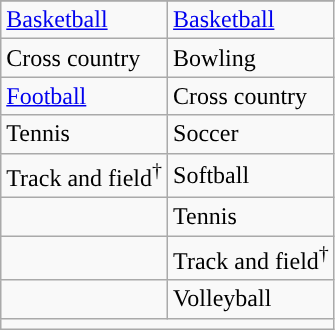<table class="wikitable" style=" ">
<tr>
</tr>
<tr>
<td><a href='#'>Basketball</a></td>
<td><a href='#'>Basketball</a></td>
</tr>
<tr>
<td>Cross country</td>
<td>Bowling</td>
</tr>
<tr>
<td><a href='#'>Football</a></td>
<td>Cross country</td>
</tr>
<tr>
<td>Tennis</td>
<td>Soccer</td>
</tr>
<tr>
<td>Track and field<sup>†</sup></td>
<td>Softball</td>
</tr>
<tr>
<td></td>
<td>Tennis</td>
</tr>
<tr>
<td></td>
<td>Track and field<sup>†</sup></td>
</tr>
<tr>
<td></td>
<td>Volleyball</td>
</tr>
<tr>
<td colspan="2"></td>
</tr>
</table>
